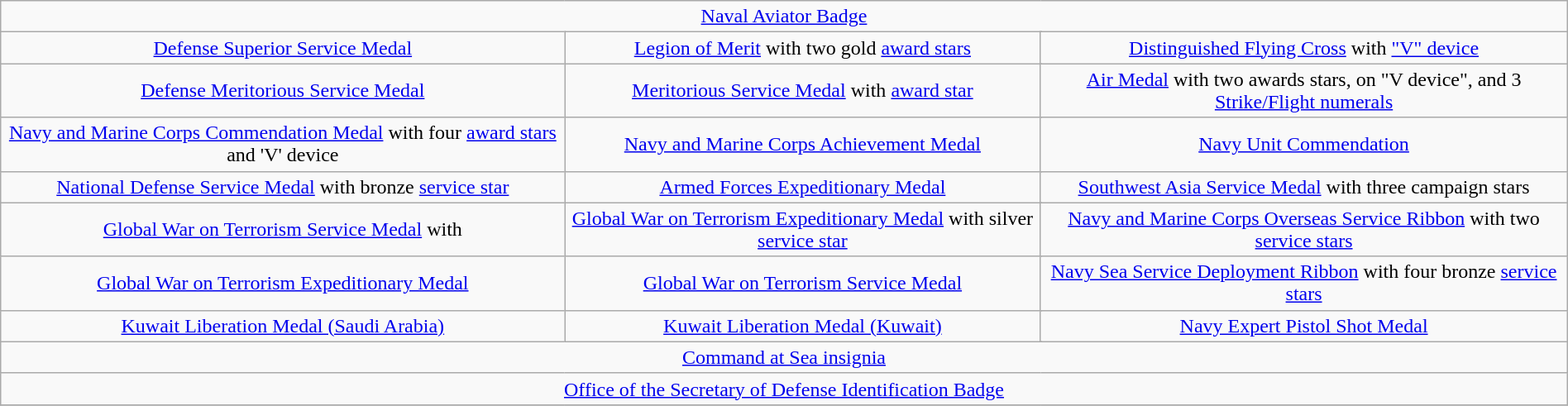<table class="wikitable" style="margin:1em auto; text-align:center;">
<tr>
<td colspan="6"><a href='#'>Naval Aviator Badge</a></td>
</tr>
<tr>
<td colspan="2"><a href='#'>Defense Superior Service Medal</a></td>
<td colspan="2"><a href='#'>Legion of Merit</a> with two gold <a href='#'>award stars</a></td>
<td colspan="2"><a href='#'>Distinguished Flying Cross</a> with <a href='#'>"V" device</a></td>
</tr>
<tr>
<td colspan="2"><a href='#'>Defense Meritorious Service Medal</a></td>
<td colspan="2"><a href='#'>Meritorious Service Medal</a> with <a href='#'>award star</a></td>
<td colspan="2"><a href='#'>Air Medal</a> with two awards stars, on "V device", and 3 <a href='#'>Strike/Flight numerals</a></td>
</tr>
<tr>
<td colspan="2"><a href='#'>Navy and Marine Corps Commendation Medal</a> with four <a href='#'>award stars</a> and 'V' device</td>
<td colspan="2"><a href='#'>Navy and Marine Corps Achievement Medal</a></td>
<td colspan="2"><a href='#'>Navy Unit Commendation</a></td>
</tr>
<tr>
<td colspan="2"><a href='#'>National Defense Service Medal</a> with bronze <a href='#'>service star</a></td>
<td colspan="2"><a href='#'>Armed Forces Expeditionary Medal</a></td>
<td colspan="2"><a href='#'>Southwest Asia Service Medal</a> with three campaign stars</td>
</tr>
<tr>
<td colspan="2"><a href='#'>Global War on Terrorism Service Medal</a> with</td>
<td colspan="2"><a href='#'>Global War on Terrorism Expeditionary Medal</a> with silver <a href='#'>service star</a></td>
<td colspan="2"><a href='#'>Navy and Marine Corps Overseas Service Ribbon</a> with two <a href='#'>service stars</a></td>
</tr>
<tr>
<td colspan="2"><a href='#'>Global War on Terrorism Expeditionary Medal</a></td>
<td colspan="2"><a href='#'>Global War on Terrorism Service Medal</a></td>
<td colspan="2"><a href='#'>Navy Sea Service Deployment Ribbon</a> with four bronze <a href='#'>service stars</a></td>
</tr>
<tr>
<td colspan="2"><a href='#'>Kuwait Liberation Medal (Saudi Arabia)</a></td>
<td colspan="2"><a href='#'>Kuwait Liberation Medal (Kuwait)</a></td>
<td colspan="2"><a href='#'>Navy Expert Pistol Shot Medal</a></td>
</tr>
<tr>
<td colspan="6"><a href='#'>Command at Sea insignia</a></td>
</tr>
<tr>
<td colspan="6"><a href='#'>Office of the Secretary of Defense Identification Badge</a></td>
</tr>
<tr>
</tr>
</table>
